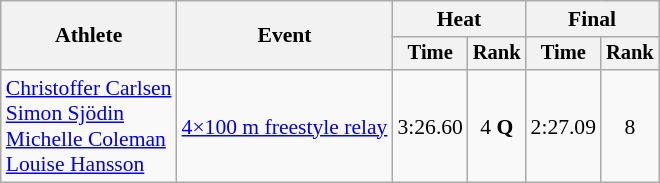<table class=wikitable style="font-size:90%">
<tr>
<th rowspan="2">Athlete</th>
<th rowspan="2">Event</th>
<th colspan="2">Heat</th>
<th colspan="2">Final</th>
</tr>
<tr style="font-size:95%">
<th>Time</th>
<th>Rank</th>
<th>Time</th>
<th>Rank</th>
</tr>
<tr align=center>
<td align=left><a href='#'>Christoffer Carlsen</a><br><a href='#'>Simon Sjödin</a><br><a href='#'>Michelle Coleman</a><br><a href='#'>Louise Hansson</a></td>
<td align=left><a href='#'>4×100 m freestyle relay</a></td>
<td>3:26.60</td>
<td>4 <strong>Q</strong></td>
<td>2:27.09</td>
<td>8</td>
</tr>
</table>
